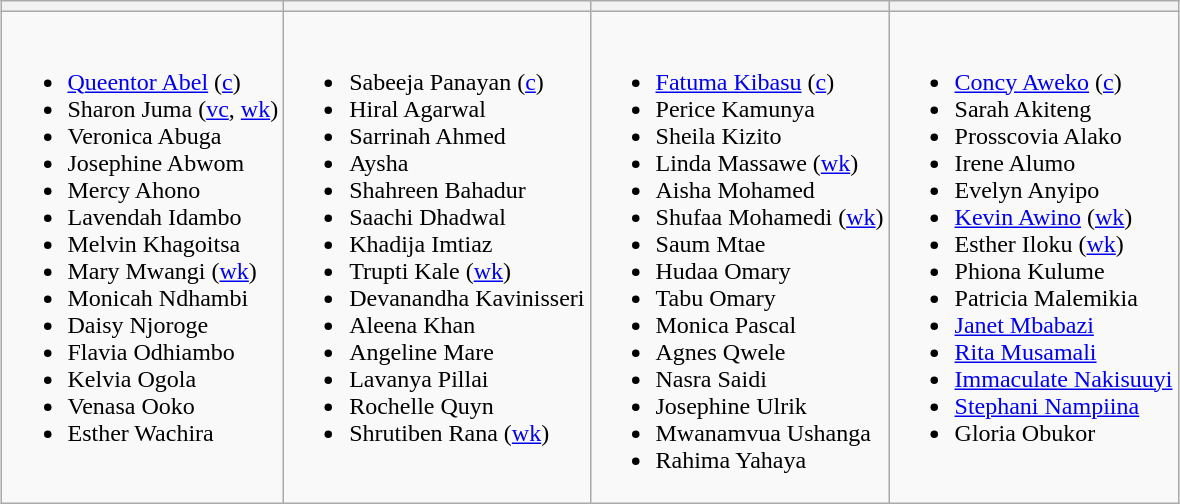<table class="wikitable" style="text-align:left; margin:auto">
<tr>
<th></th>
<th></th>
<th></th>
<th></th>
</tr>
<tr style="vertical-align:top">
<td><br><ul><li><a href='#'>Queentor Abel</a> (<a href='#'>c</a>)</li><li>Sharon Juma (<a href='#'>vc</a>, <a href='#'>wk</a>)</li><li>Veronica Abuga</li><li>Josephine Abwom</li><li>Mercy Ahono</li><li>Lavendah Idambo</li><li>Melvin Khagoitsa</li><li>Mary Mwangi (<a href='#'>wk</a>)</li><li>Monicah Ndhambi</li><li>Daisy Njoroge</li><li>Flavia Odhiambo</li><li>Kelvia Ogola</li><li>Venasa Ooko</li><li>Esther Wachira</li></ul></td>
<td><br><ul><li>Sabeeja Panayan (<a href='#'>c</a>)</li><li>Hiral Agarwal</li><li>Sarrinah Ahmed</li><li>Aysha</li><li>Shahreen Bahadur</li><li>Saachi Dhadwal</li><li>Khadija Imtiaz</li><li>Trupti Kale (<a href='#'>wk</a>)</li><li>Devanandha Kavinisseri</li><li>Aleena Khan</li><li>Angeline Mare</li><li>Lavanya Pillai</li><li>Rochelle Quyn</li><li>Shrutiben Rana (<a href='#'>wk</a>)</li></ul></td>
<td><br><ul><li><a href='#'>Fatuma Kibasu</a> (<a href='#'>c</a>)</li><li>Perice Kamunya</li><li>Sheila Kizito</li><li>Linda Massawe (<a href='#'>wk</a>)</li><li>Aisha Mohamed</li><li>Shufaa Mohamedi (<a href='#'>wk</a>)</li><li>Saum Mtae</li><li>Hudaa Omary</li><li>Tabu Omary</li><li>Monica Pascal</li><li>Agnes Qwele</li><li>Nasra Saidi</li><li>Josephine Ulrik</li><li>Mwanamvua Ushanga</li><li>Rahima Yahaya</li></ul></td>
<td><br><ul><li><a href='#'>Concy Aweko</a> (<a href='#'>c</a>)</li><li>Sarah Akiteng</li><li>Prosscovia Alako</li><li>Irene Alumo</li><li>Evelyn Anyipo</li><li><a href='#'>Kevin Awino</a> (<a href='#'>wk</a>)</li><li>Esther Iloku (<a href='#'>wk</a>)</li><li>Phiona Kulume</li><li>Patricia Malemikia</li><li><a href='#'>Janet Mbabazi</a></li><li><a href='#'>Rita Musamali</a></li><li><a href='#'>Immaculate Nakisuuyi</a></li><li><a href='#'>Stephani Nampiina</a></li><li>Gloria Obukor</li></ul></td>
</tr>
</table>
